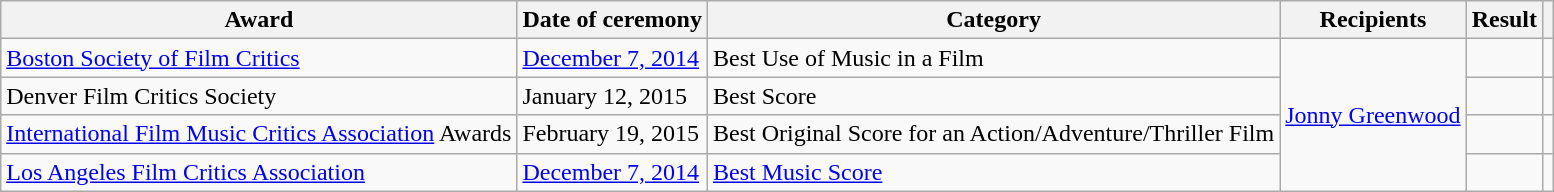<table class="wikitable plainrowheaders sortable">
<tr>
<th scope="col">Award</th>
<th scope="col">Date of ceremony</th>
<th scope="col">Category</th>
<th scope="col">Recipients</th>
<th scope="col">Result</th>
<th scope="col" class="unsortable"></th>
</tr>
<tr>
<td rowspan="1"><a href='#'>Boston Society of Film Critics</a></td>
<td rowspan="1"><a href='#'>December 7, 2014</a></td>
<td>Best Use of Music in a Film</td>
<td rowspan="4"><a href='#'>Jonny Greenwood</a></td>
<td></td>
<td style="text-align:center;"></td>
</tr>
<tr>
<td>Denver Film Critics Society</td>
<td>January 12, 2015</td>
<td>Best Score</td>
<td></td>
<td style="text-align:center;"><br></td>
</tr>
<tr>
<td rowspan="1"><a href='#'>International Film Music Critics Association</a> Awards</td>
<td rowspan="1">February 19, 2015</td>
<td>Best Original Score for an Action/Adventure/Thriller Film</td>
<td></td>
<td style="text-align:center;"></td>
</tr>
<tr>
<td rowspan="1"><a href='#'>Los Angeles Film Critics Association</a></td>
<td rowspan="1"><a href='#'>December 7, 2014</a></td>
<td><a href='#'>Best Music Score</a> </td>
<td></td>
<td style="text-align:center;"></td>
</tr>
</table>
